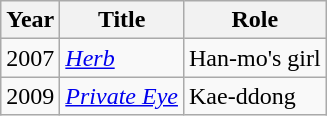<table class=wikitable>
<tr>
<th>Year</th>
<th>Title</th>
<th>Role</th>
</tr>
<tr>
<td>2007</td>
<td><em><a href='#'>Herb</a></em></td>
<td>Han-mo's girl</td>
</tr>
<tr>
<td>2009</td>
<td><em><a href='#'>Private Eye</a></em></td>
<td>Kae-ddong</td>
</tr>
</table>
